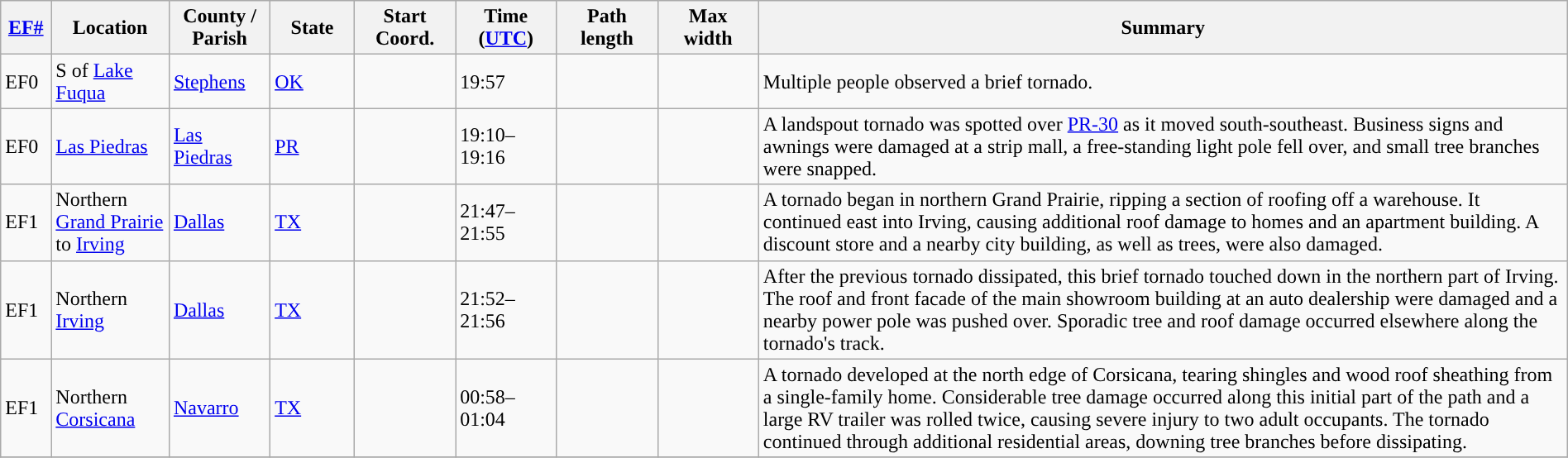<table class="wikitable sortable" style="width:100%;">
<tr>
<th scope="col"  style="width:3%; text-align:center;"><a href='#'>EF#</a></th>
<th scope="col"  style="width:7%; text-align:center;" class="unsortable">Location</th>
<th scope="col"  style="width:6%; text-align:center;" class="unsortable">County / Parish</th>
<th scope="col"  style="width:5%; text-align:center;">State</th>
<th scope="col"  style="width:6%; text-align:center;">Start Coord.</th>
<th scope="col"  style="width:6%; text-align:center;">Time (<a href='#'>UTC</a>)</th>
<th scope="col"  style="width:6%; text-align:center;">Path length</th>
<th scope="col"  style="width:6%; text-align:center;">Max width</th>
<th scope="col" class="unsortable" style="width:48%; text-align:center;">Summary</th>
</tr>
<tr>
<td>EF0</td>
<td>S of <a href='#'>Lake Fuqua</a></td>
<td><a href='#'>Stephens</a></td>
<td><a href='#'>OK</a></td>
<td></td>
<td>19:57</td>
<td></td>
<td></td>
<td>Multiple people observed a brief tornado.</td>
</tr>
<tr>
<td>EF0</td>
<td><a href='#'>Las Piedras</a></td>
<td><a href='#'>Las Piedras</a></td>
<td><a href='#'>PR</a></td>
<td></td>
<td>19:10–19:16</td>
<td></td>
<td></td>
<td>A landspout tornado was spotted over <a href='#'>PR-30</a> as it moved south-southeast. Business signs and awnings were damaged at a strip mall, a free-standing light pole fell over, and small tree branches were snapped.</td>
</tr>
<tr>
<td>EF1</td>
<td>Northern <a href='#'>Grand Prairie</a> to <a href='#'>Irving</a></td>
<td><a href='#'>Dallas</a></td>
<td><a href='#'>TX</a></td>
<td></td>
<td>21:47–21:55</td>
<td></td>
<td></td>
<td>A tornado began in northern Grand Prairie, ripping a section of roofing off a warehouse. It continued east into Irving, causing additional roof damage to homes and an apartment building. A discount store and a nearby city building, as well as trees, were also damaged.</td>
</tr>
<tr>
<td>EF1</td>
<td>Northern <a href='#'>Irving</a></td>
<td><a href='#'>Dallas</a></td>
<td><a href='#'>TX</a></td>
<td></td>
<td>21:52–21:56</td>
<td></td>
<td></td>
<td>After the previous tornado dissipated, this brief tornado touched down in the northern part of Irving. The roof and front facade of the main showroom building at an auto dealership were damaged and a nearby power pole was pushed over. Sporadic tree and roof damage occurred elsewhere along the tornado's track.</td>
</tr>
<tr>
<td>EF1</td>
<td>Northern <a href='#'>Corsicana</a></td>
<td><a href='#'>Navarro</a></td>
<td><a href='#'>TX</a></td>
<td></td>
<td>00:58–01:04</td>
<td></td>
<td></td>
<td>A tornado developed at the north edge of Corsicana, tearing shingles and wood roof sheathing from a single-family home. Considerable tree damage occurred along this initial part of the path and a large RV trailer was rolled twice, causing severe injury to two adult occupants. The tornado continued through additional residential areas, downing tree branches before dissipating.</td>
</tr>
<tr>
</tr>
</table>
